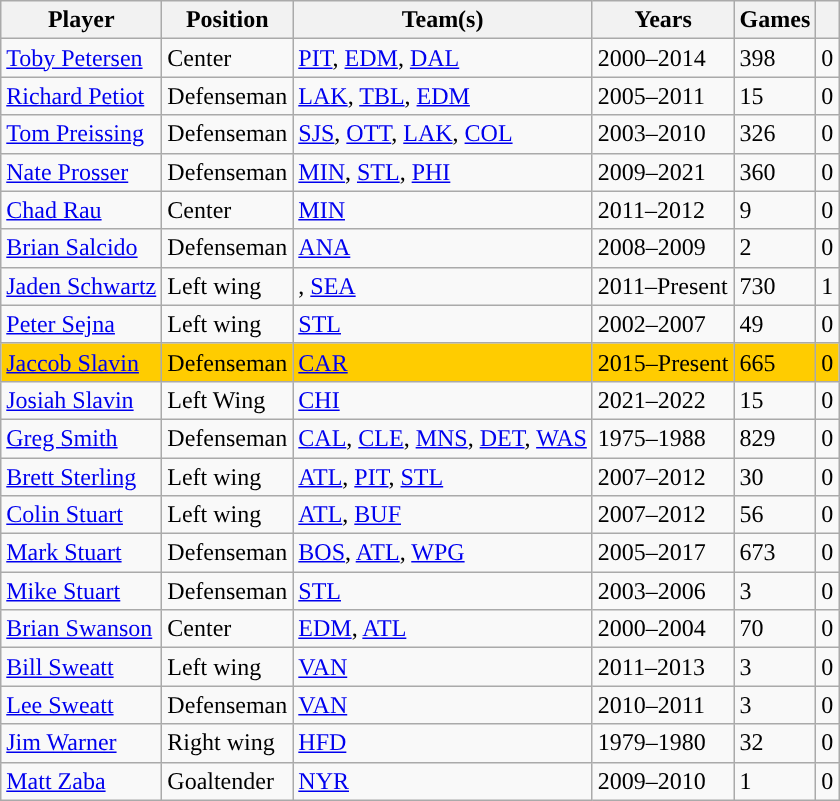<table class="wikitable sortable">
<tr>
<th>Player</th>
<th>Position</th>
<th>Team(s)</th>
<th>Years</th>
<th>Games</th>
<th><a href='#'></a></th>
</tr>
<tr>
<td><a href='#'>Toby Petersen</a></td>
<td>Center</td>
<td><a href='#'>PIT</a>, <a href='#'>EDM</a>, <a href='#'>DAL</a></td>
<td>2000–2014</td>
<td>398</td>
<td>0</td>
</tr>
<tr>
<td><a href='#'>Richard Petiot</a></td>
<td>Defenseman</td>
<td><a href='#'>LAK</a>, <a href='#'>TBL</a>, <a href='#'>EDM</a></td>
<td>2005–2011</td>
<td>15</td>
<td>0</td>
</tr>
<tr>
<td><a href='#'>Tom Preissing</a></td>
<td>Defenseman</td>
<td><a href='#'>SJS</a>, <a href='#'>OTT</a>, <a href='#'>LAK</a>, <a href='#'>COL</a></td>
<td>2003–2010</td>
<td>326</td>
<td>0</td>
</tr>
<tr>
<td><a href='#'>Nate Prosser</a></td>
<td>Defenseman</td>
<td><a href='#'>MIN</a>, <a href='#'>STL</a>, <a href='#'>PHI</a></td>
<td>2009–2021</td>
<td>360</td>
<td>0</td>
</tr>
<tr>
<td><a href='#'>Chad Rau</a></td>
<td>Center</td>
<td><a href='#'>MIN</a></td>
<td>2011–2012</td>
<td>9</td>
<td>0</td>
</tr>
<tr>
<td><a href='#'>Brian Salcido</a></td>
<td>Defenseman</td>
<td><a href='#'>ANA</a></td>
<td>2008–2009</td>
<td>2</td>
<td>0</td>
</tr>
<tr>
<td><a href='#'>Jaden Schwartz</a></td>
<td>Left wing</td>
<td><span><strong></strong></span>, <a href='#'>SEA</a></td>
<td>2011–Present</td>
<td>730</td>
<td>1</td>
</tr>
<tr>
<td><a href='#'>Peter Sejna</a></td>
<td>Left wing</td>
<td><a href='#'>STL</a></td>
<td>2002–2007</td>
<td>49</td>
<td>0</td>
</tr>
<tr bgcolor=FFCC00>
<td><a href='#'>Jaccob Slavin</a></td>
<td>Defenseman</td>
<td><a href='#'>CAR</a></td>
<td>2015–Present</td>
<td>665</td>
<td>0</td>
</tr>
<tr>
<td><a href='#'>Josiah Slavin</a></td>
<td>Left Wing</td>
<td><a href='#'>CHI</a></td>
<td>2021–2022</td>
<td>15</td>
<td>0</td>
</tr>
<tr>
<td><a href='#'>Greg Smith</a></td>
<td>Defenseman</td>
<td><a href='#'>CAL</a>, <a href='#'>CLE</a>, <a href='#'>MNS</a>, <a href='#'>DET</a>, <a href='#'>WAS</a></td>
<td>1975–1988</td>
<td>829</td>
<td>0</td>
</tr>
<tr>
<td><a href='#'>Brett Sterling</a></td>
<td>Left wing</td>
<td><a href='#'>ATL</a>, <a href='#'>PIT</a>, <a href='#'>STL</a></td>
<td>2007–2012</td>
<td>30</td>
<td>0</td>
</tr>
<tr>
<td><a href='#'>Colin Stuart</a></td>
<td>Left wing</td>
<td><a href='#'>ATL</a>, <a href='#'>BUF</a></td>
<td>2007–2012</td>
<td>56</td>
<td>0</td>
</tr>
<tr>
<td><a href='#'>Mark Stuart</a></td>
<td>Defenseman</td>
<td><a href='#'>BOS</a>, <a href='#'>ATL</a>, <a href='#'>WPG</a></td>
<td>2005–2017</td>
<td>673</td>
<td>0</td>
</tr>
<tr>
<td><a href='#'>Mike Stuart</a></td>
<td>Defenseman</td>
<td><a href='#'>STL</a></td>
<td>2003–2006</td>
<td>3</td>
<td>0</td>
</tr>
<tr>
<td><a href='#'>Brian Swanson</a></td>
<td>Center</td>
<td><a href='#'>EDM</a>, <a href='#'>ATL</a></td>
<td>2000–2004</td>
<td>70</td>
<td>0</td>
</tr>
<tr>
<td><a href='#'>Bill Sweatt</a></td>
<td>Left wing</td>
<td><a href='#'>VAN</a></td>
<td>2011–2013</td>
<td>3</td>
<td>0</td>
</tr>
<tr>
<td><a href='#'>Lee Sweatt</a></td>
<td>Defenseman</td>
<td><a href='#'>VAN</a></td>
<td>2010–2011</td>
<td>3</td>
<td>0</td>
</tr>
<tr>
<td><a href='#'>Jim Warner</a></td>
<td>Right wing</td>
<td><a href='#'>HFD</a></td>
<td>1979–1980</td>
<td>32</td>
<td>0</td>
</tr>
<tr>
<td><a href='#'>Matt Zaba</a></td>
<td>Goaltender</td>
<td><a href='#'>NYR</a></td>
<td>2009–2010</td>
<td>1</td>
<td>0</td>
</tr>
</table>
